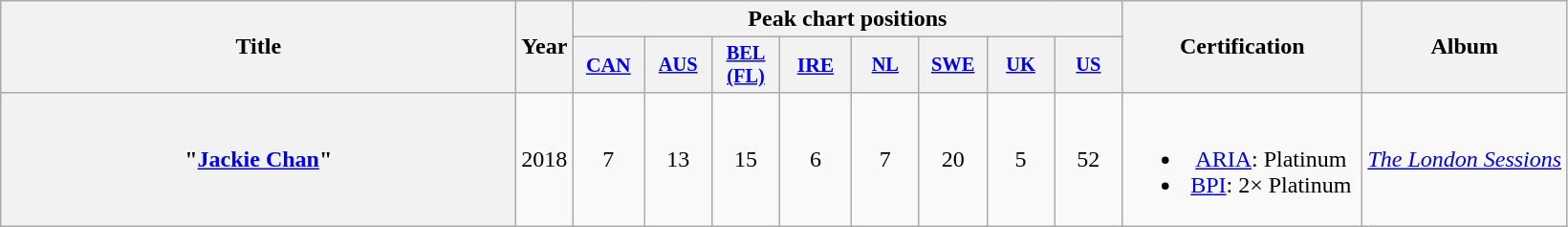<table class="wikitable plainrowheaders" style="text-align:center;">
<tr>
<th scope="col" rowspan="2" style="width:22em;">Title</th>
<th scope="col" rowspan="2" style="width:1em;">Year</th>
<th scope="col" colspan="8">Peak chart positions</th>
<th scope="col" rowspan="2" style="width:10em;">Certification</th>
<th scope="col" rowspan="2">Album</th>
</tr>
<tr>
<th scope="col" style="width:3em;font-size:90%;"><a href='#'>CAN</a><br></th>
<th scope="col" style="width:3em;font-size:85%;"><a href='#'>AUS</a><br></th>
<th scope="col" style="width:3em;font-size:85%;"><a href='#'>BEL<br>(FL)</a><br></th>
<th scope="col" style="width:3em;font-size:90%;"><a href='#'>IRE</a><br></th>
<th scope="col" style="width:3em;font-size:85%;"><a href='#'>NL</a><br></th>
<th scope="col" style="width:3em;font-size:85%;"><a href='#'>SWE</a><br></th>
<th scope="col" style="width:3em;font-size:85%;"><a href='#'>UK</a><br></th>
<th scope="col" style="width:3em;font-size:85%;"><a href='#'>US</a><br></th>
</tr>
<tr>
<th scope="row">"<a href='#'>Jackie Chan</a>" <br></th>
<td>2018</td>
<td>7</td>
<td>13</td>
<td>15</td>
<td>6<br></td>
<td>7</td>
<td>20<br></td>
<td>5</td>
<td>52</td>
<td><br><ul><li><a href='#'>ARIA</a>: Platinum</li><li><a href='#'>BPI</a>: 2× Platinum</li></ul></td>
<td><em><a href='#'>The London Sessions</a></em></td>
</tr>
</table>
